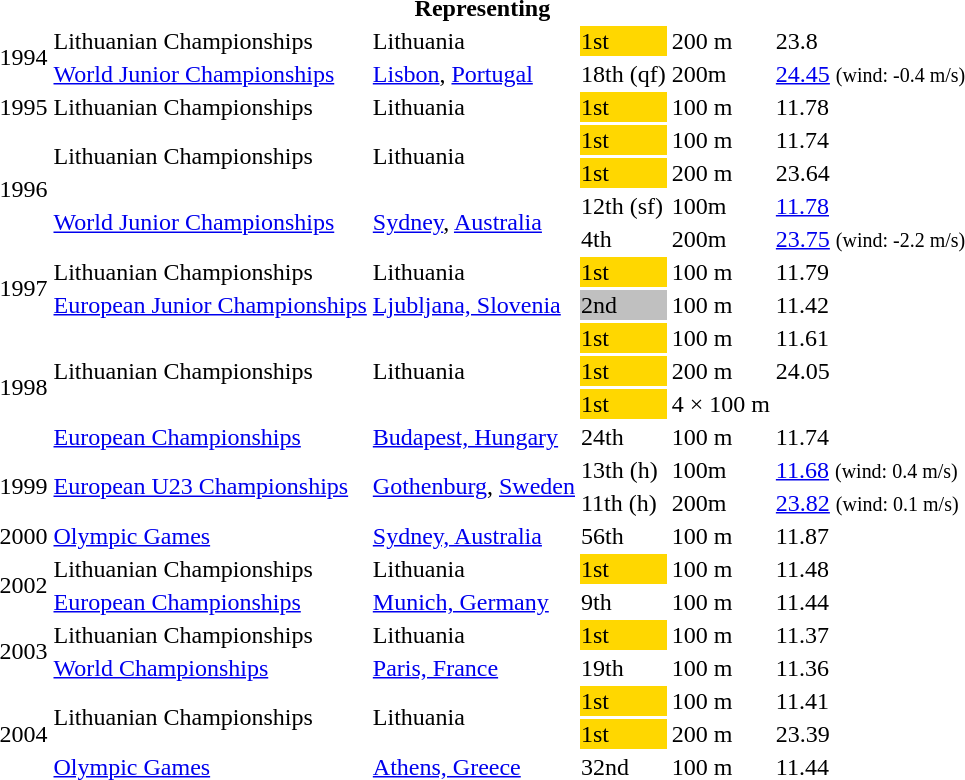<table>
<tr>
<th colspan="6">Representing </th>
</tr>
<tr>
<td rowspan=2>1994</td>
<td>Lithuanian Championships</td>
<td>Lithuania</td>
<td bgcolor=gold>1st</td>
<td>200 m</td>
<td>23.8</td>
</tr>
<tr>
<td><a href='#'>World Junior Championships</a></td>
<td><a href='#'>Lisbon</a>, <a href='#'>Portugal</a></td>
<td>18th (qf)</td>
<td>200m</td>
<td><a href='#'>24.45</a> <small>(wind: -0.4 m/s)</small></td>
</tr>
<tr>
<td>1995</td>
<td>Lithuanian Championships</td>
<td>Lithuania</td>
<td bgcolor=gold>1st</td>
<td>100 m</td>
<td>11.78</td>
</tr>
<tr>
<td rowspan=4>1996</td>
<td rowspan=2>Lithuanian Championships</td>
<td rowspan=2>Lithuania</td>
<td bgcolor=gold>1st</td>
<td>100 m</td>
<td>11.74</td>
</tr>
<tr>
<td bgcolor=gold>1st</td>
<td>200 m</td>
<td>23.64</td>
</tr>
<tr>
<td rowspan=2><a href='#'>World Junior Championships</a></td>
<td rowspan=2><a href='#'>Sydney</a>, <a href='#'>Australia</a></td>
<td>12th (sf)</td>
<td>100m</td>
<td><a href='#'>11.78</a></td>
</tr>
<tr>
<td>4th</td>
<td>200m</td>
<td><a href='#'>23.75</a> <small>(wind: -2.2 m/s)</small></td>
</tr>
<tr>
<td rowspan=2>1997</td>
<td>Lithuanian Championships</td>
<td>Lithuania</td>
<td bgcolor=gold>1st</td>
<td>100 m</td>
<td>11.79</td>
</tr>
<tr>
<td><a href='#'>European Junior Championships</a></td>
<td><a href='#'>Ljubljana, Slovenia</a></td>
<td bgcolor=silver>2nd</td>
<td>100 m</td>
<td>11.42</td>
</tr>
<tr>
<td rowspan=4>1998</td>
<td rowspan=3>Lithuanian Championships</td>
<td rowspan=3>Lithuania</td>
<td bgcolor=gold>1st</td>
<td>100 m</td>
<td>11.61</td>
</tr>
<tr>
<td bgcolor=gold>1st</td>
<td>200 m</td>
<td>24.05</td>
</tr>
<tr>
<td bgcolor=gold>1st</td>
<td>4 × 100 m</td>
<td></td>
</tr>
<tr>
<td><a href='#'>European Championships</a></td>
<td><a href='#'>Budapest, Hungary</a></td>
<td>24th</td>
<td>100 m</td>
<td>11.74</td>
</tr>
<tr>
<td rowspan=2>1999</td>
<td rowspan=2><a href='#'>European U23 Championships</a></td>
<td rowspan=2><a href='#'>Gothenburg</a>, <a href='#'>Sweden</a></td>
<td>13th (h)</td>
<td>100m</td>
<td><a href='#'>11.68</a> <small>(wind: 0.4 m/s)</small></td>
</tr>
<tr>
<td>11th (h)</td>
<td>200m</td>
<td><a href='#'>23.82</a> <small>(wind: 0.1 m/s)</small></td>
</tr>
<tr>
<td>2000</td>
<td><a href='#'>Olympic Games</a></td>
<td><a href='#'>Sydney, Australia</a></td>
<td>56th</td>
<td>100 m</td>
<td>11.87</td>
</tr>
<tr>
<td rowspan=2>2002</td>
<td>Lithuanian Championships</td>
<td>Lithuania</td>
<td bgcolor=gold>1st</td>
<td>100 m</td>
<td>11.48</td>
</tr>
<tr>
<td><a href='#'>European Championships</a></td>
<td><a href='#'>Munich, Germany</a></td>
<td>9th</td>
<td>100 m</td>
<td>11.44</td>
</tr>
<tr>
<td rowspan=2>2003</td>
<td>Lithuanian Championships</td>
<td>Lithuania</td>
<td bgcolor=gold>1st</td>
<td>100 m</td>
<td>11.37</td>
</tr>
<tr>
<td><a href='#'>World Championships</a></td>
<td><a href='#'>Paris, France</a></td>
<td>19th</td>
<td>100 m</td>
<td>11.36</td>
</tr>
<tr>
<td rowspan=3>2004</td>
<td rowspan=2>Lithuanian Championships</td>
<td rowspan=2>Lithuania</td>
<td bgcolor=gold>1st</td>
<td>100 m</td>
<td>11.41</td>
</tr>
<tr>
<td bgcolor=gold>1st</td>
<td>200 m</td>
<td>23.39</td>
</tr>
<tr>
<td><a href='#'>Olympic Games</a></td>
<td><a href='#'>Athens, Greece</a></td>
<td>32nd</td>
<td>100 m</td>
<td>11.44</td>
</tr>
</table>
